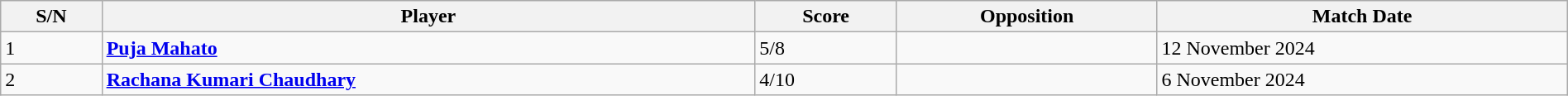<table style="width:100%;" class="wikitable">
<tr>
<th>S/N</th>
<th>Player</th>
<th>Score</th>
<th>Opposition</th>
<th>Match Date</th>
</tr>
<tr>
<td>1</td>
<td><strong><a href='#'>Puja Mahato</a></strong></td>
<td>5/8</td>
<td></td>
<td>12 November 2024</td>
</tr>
<tr>
<td>2</td>
<td><strong><a href='#'>Rachana Kumari Chaudhary</a></strong></td>
<td>4/10</td>
<td></td>
<td>6 November 2024</td>
</tr>
</table>
